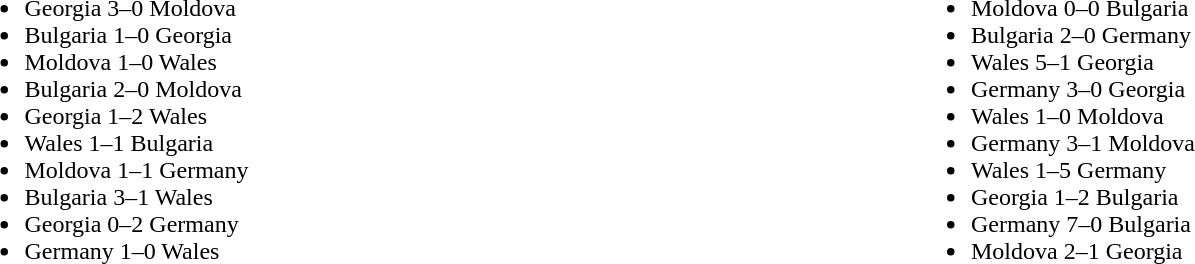<table width=100%>
<tr>
<td valign="middle" align=left width=50%><br><ul><li>Georgia 3–0 Moldova</li><li>Bulgaria 1–0 Georgia</li><li>Moldova 1–0 Wales</li><li>Bulgaria 2–0 Moldova</li><li>Georgia 1–2 Wales</li><li>Wales 1–1 Bulgaria</li><li>Moldova 1–1 Germany</li><li>Bulgaria 3–1 Wales</li><li>Georgia 0–2 Germany</li><li>Germany 1–0 Wales</li></ul></td>
<td valign="middle" align=left width=50%><br><ul><li>Moldova 0–0 Bulgaria</li><li>Bulgaria 2–0 Germany</li><li>Wales 5–1 Georgia</li><li>Germany 3–0 Georgia</li><li>Wales 1–0 Moldova</li><li>Germany 3–1 Moldova</li><li>Wales 1–5 Germany</li><li>Georgia 1–2 Bulgaria</li><li>Germany 7–0 Bulgaria</li><li>Moldova 2–1 Georgia</li></ul></td>
</tr>
</table>
